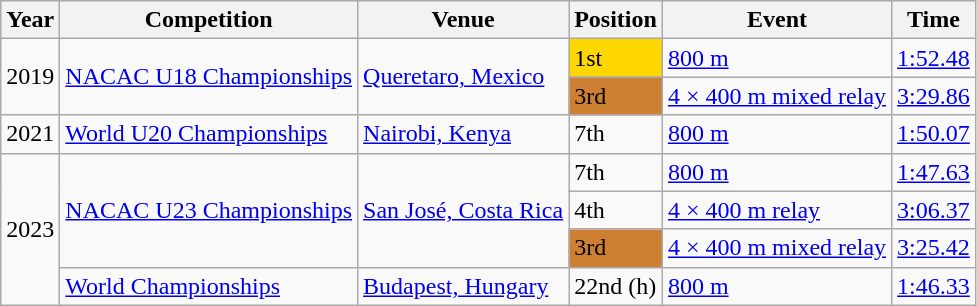<table class="wikitable">
<tr>
<th>Year</th>
<th>Competition</th>
<th>Venue</th>
<th>Position</th>
<th>Event</th>
<th>Time</th>
</tr>
<tr>
<td rowspan="2">2019</td>
<td rowspan="2"><a href='#'>NACAC U18 Championships</a></td>
<td rowspan="2"><a href='#'>Queretaro, Mexico</a></td>
<td bgcolor=gold>1st</td>
<td><a href='#'>800 m</a></td>
<td><a href='#'>1:52.48</a></td>
</tr>
<tr>
<td bgcolor=#CD7F32>3rd</td>
<td><a href='#'>4 × 400 m mixed relay</a></td>
<td><a href='#'>3:29.86</a></td>
</tr>
<tr>
<td>2021</td>
<td><a href='#'>World U20 Championships</a></td>
<td><a href='#'>Nairobi, Kenya</a></td>
<td>7th</td>
<td><a href='#'>800 m</a></td>
<td><a href='#'>1:50.07</a></td>
</tr>
<tr>
<td rowspan="4">2023</td>
<td rowspan="3"><a href='#'>NACAC U23 Championships</a></td>
<td rowspan="3"><a href='#'>San José, Costa Rica</a></td>
<td>7th</td>
<td><a href='#'>800 m</a></td>
<td><a href='#'>1:47.63</a></td>
</tr>
<tr>
<td>4th</td>
<td><a href='#'>4 × 400 m relay</a></td>
<td><a href='#'>3:06.37</a></td>
</tr>
<tr>
<td bgcolor=#CD7F32>3rd</td>
<td><a href='#'>4 × 400 m mixed relay</a></td>
<td><a href='#'>3:25.42</a></td>
</tr>
<tr>
<td><a href='#'>World Championships</a></td>
<td><a href='#'>Budapest, Hungary</a></td>
<td>22nd (h)</td>
<td><a href='#'>800 m</a></td>
<td><a href='#'>1:46.33</a></td>
</tr>
</table>
